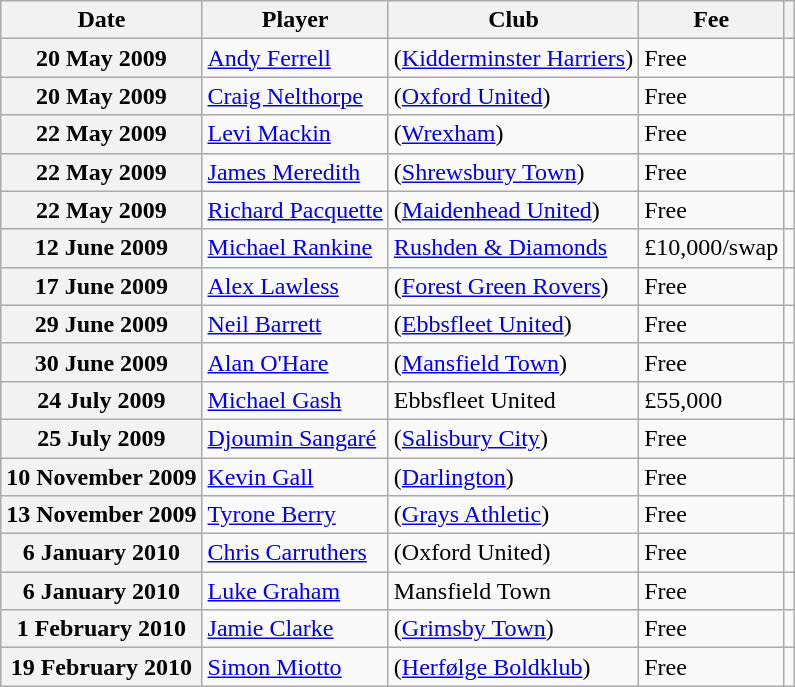<table class="wikitable plainrowheaders">
<tr>
<th scope="col">Date</th>
<th scope="col">Player</th>
<th scope="col">Club</th>
<th scope="col">Fee</th>
<th scope="col" class="unsortable"></th>
</tr>
<tr>
<th scope="row">20 May 2009</th>
<td><a href='#'>Andy Ferrell</a></td>
<td>(<a href='#'>Kidderminster Harriers</a>)</td>
<td>Free</td>
<td style="text-align:center;"></td>
</tr>
<tr>
<th scope="row">20 May 2009</th>
<td><a href='#'>Craig Nelthorpe</a></td>
<td>(<a href='#'>Oxford United</a>)</td>
<td>Free</td>
<td style="text-align:center;"></td>
</tr>
<tr>
<th scope="row">22 May 2009</th>
<td><a href='#'>Levi Mackin</a></td>
<td>(<a href='#'>Wrexham</a>)</td>
<td>Free</td>
<td style="text-align:center;"></td>
</tr>
<tr>
<th scope="row">22 May 2009</th>
<td><a href='#'>James Meredith</a></td>
<td>(<a href='#'>Shrewsbury Town</a>)</td>
<td>Free</td>
<td style="text-align:center;"></td>
</tr>
<tr>
<th scope="row">22 May 2009</th>
<td><a href='#'>Richard Pacquette</a></td>
<td>(<a href='#'>Maidenhead United</a>)</td>
<td>Free</td>
<td style="text-align:center;"></td>
</tr>
<tr>
<th scope="row">12 June 2009</th>
<td><a href='#'>Michael Rankine</a></td>
<td><a href='#'>Rushden & Diamonds</a></td>
<td>£10,000/swap</td>
<td style="text-align:center;"></td>
</tr>
<tr>
<th scope="row">17 June 2009</th>
<td><a href='#'>Alex Lawless</a></td>
<td>(<a href='#'>Forest Green Rovers</a>)</td>
<td>Free</td>
<td style="text-align:center;"></td>
</tr>
<tr>
<th scope="row">29 June 2009</th>
<td><a href='#'>Neil Barrett</a></td>
<td>(<a href='#'>Ebbsfleet United</a>)</td>
<td>Free</td>
<td style="text-align:center;"></td>
</tr>
<tr>
<th scope="row">30 June 2009</th>
<td><a href='#'>Alan O'Hare</a></td>
<td>(<a href='#'>Mansfield Town</a>)</td>
<td>Free</td>
<td style="text-align:center;"></td>
</tr>
<tr>
<th scope="row">24 July 2009</th>
<td><a href='#'>Michael Gash</a></td>
<td>Ebbsfleet United</td>
<td>£55,000</td>
<td style="text-align:center;"></td>
</tr>
<tr>
<th scope="row">25 July 2009</th>
<td><a href='#'>Djoumin Sangaré</a></td>
<td>(<a href='#'>Salisbury City</a>)</td>
<td>Free</td>
<td style="text-align:center;"></td>
</tr>
<tr>
<th scope="row">10 November 2009</th>
<td><a href='#'>Kevin Gall</a></td>
<td>(<a href='#'>Darlington</a>)</td>
<td>Free</td>
<td style="text-align:center;"></td>
</tr>
<tr>
<th scope="row">13 November 2009</th>
<td><a href='#'>Tyrone Berry</a></td>
<td>(<a href='#'>Grays Athletic</a>)</td>
<td>Free</td>
<td style="text-align:center;"></td>
</tr>
<tr>
<th scope="row">6 January 2010</th>
<td><a href='#'>Chris Carruthers</a></td>
<td>(Oxford United)</td>
<td>Free</td>
<td style="text-align:center;"></td>
</tr>
<tr>
<th scope="row">6 January 2010</th>
<td><a href='#'>Luke Graham</a></td>
<td>Mansfield Town</td>
<td>Free</td>
<td style="text-align:center;"></td>
</tr>
<tr>
<th scope="row">1 February 2010</th>
<td><a href='#'>Jamie Clarke</a></td>
<td>(<a href='#'>Grimsby Town</a>)</td>
<td>Free</td>
<td style="text-align:center;"></td>
</tr>
<tr>
<th scope="row">19 February 2010</th>
<td><a href='#'>Simon Miotto</a></td>
<td>(<a href='#'>Herfølge Boldklub</a>)</td>
<td>Free</td>
<td style="text-align:center;"></td>
</tr>
</table>
